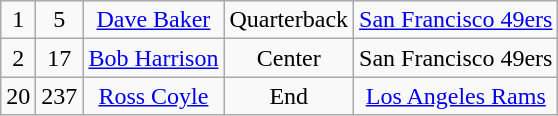<table class="wikitable" style="text-align:center">
<tr>
<td>1</td>
<td>5</td>
<td><a href='#'>Dave Baker</a></td>
<td>Quarterback</td>
<td><a href='#'>San Francisco 49ers</a></td>
</tr>
<tr>
<td>2</td>
<td>17</td>
<td><a href='#'>Bob Harrison</a></td>
<td>Center</td>
<td>San Francisco 49ers</td>
</tr>
<tr>
<td>20</td>
<td>237</td>
<td><a href='#'>Ross Coyle</a></td>
<td>End</td>
<td><a href='#'>Los Angeles Rams</a></td>
</tr>
</table>
